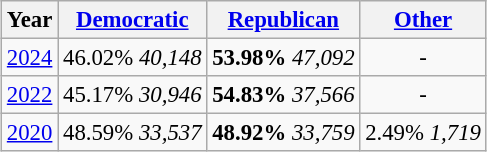<table class="wikitable" style="float:center; margin:1em; font-size:95%;">
<tr>
<th>Year</th>
<th><a href='#'>Democratic</a></th>
<th><a href='#'>Republican</a></th>
<th><a href='#'>Other</a></th>
</tr>
<tr>
<td align="center" ><a href='#'>2024</a></td>
<td align="center" >46.02% <em>40,148</em></td>
<td align="center" ><strong>53.98%</strong> <em>47,092</em></td>
<td align="center" >-</td>
</tr>
<tr>
<td align="center" ><a href='#'>2022</a></td>
<td align="center" >45.17% <em>30,946</em></td>
<td align="center" ><strong>54.83%</strong> <em>37,566</em></td>
<td align="center" >-</td>
</tr>
<tr>
<td align="center" ><a href='#'>2020</a></td>
<td align="center" >48.59% <em>33,537</em></td>
<td align="center" ><strong>48.92%</strong> <em>33,759</em></td>
<td align="center" >2.49% <em>1,719</em></td>
</tr>
</table>
